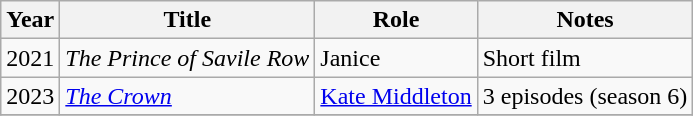<table class="wikitable sortable">
<tr>
<th>Year</th>
<th>Title</th>
<th>Role</th>
<th class="unsortable">Notes</th>
</tr>
<tr>
<td>2021</td>
<td><em>The Prince of Savile Row</em></td>
<td>Janice</td>
<td>Short film</td>
</tr>
<tr>
<td>2023</td>
<td><em><a href='#'>The Crown</a></em></td>
<td><a href='#'>Kate Middleton</a></td>
<td>3 episodes (season 6)</td>
</tr>
<tr>
</tr>
</table>
